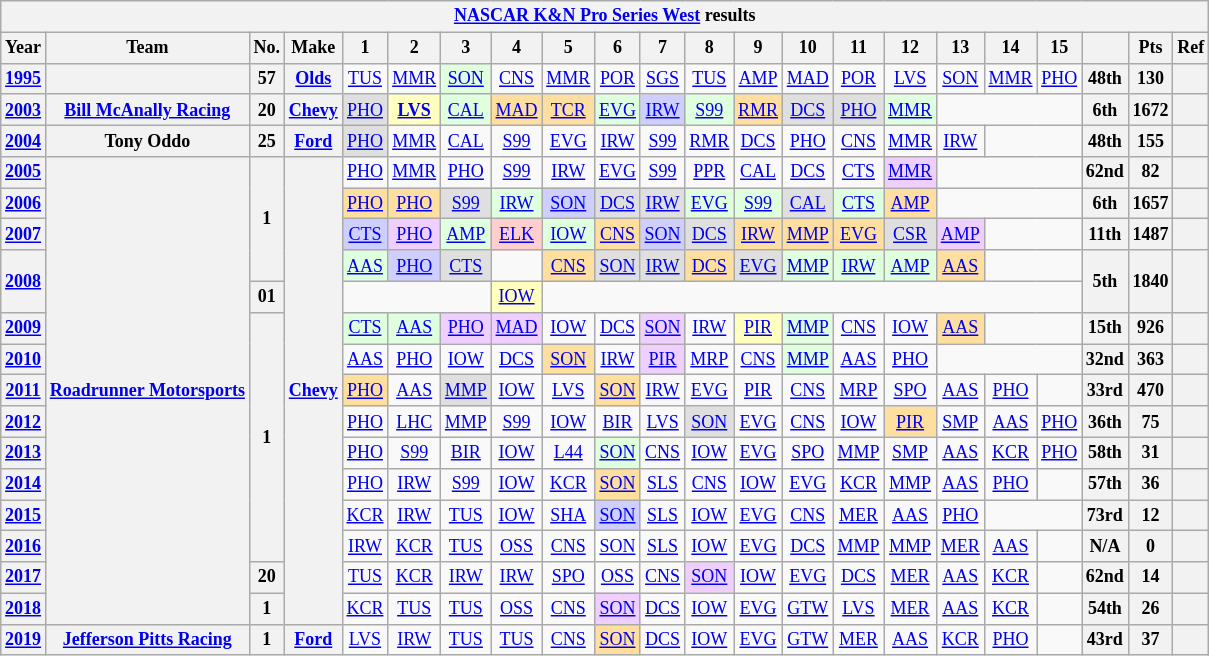<table class="wikitable" style="text-align:center; font-size:75%">
<tr>
<th colspan=22><a href='#'>NASCAR K&N Pro Series West</a> results</th>
</tr>
<tr>
<th>Year</th>
<th>Team</th>
<th>No.</th>
<th>Make</th>
<th>1</th>
<th>2</th>
<th>3</th>
<th>4</th>
<th>5</th>
<th>6</th>
<th>7</th>
<th>8</th>
<th>9</th>
<th>10</th>
<th>11</th>
<th>12</th>
<th>13</th>
<th>14</th>
<th>15</th>
<th></th>
<th>Pts</th>
<th>Ref</th>
</tr>
<tr>
<th><a href='#'>1995</a></th>
<th></th>
<th>57</th>
<th><a href='#'>Olds</a></th>
<td><a href='#'>TUS</a></td>
<td><a href='#'>MMR</a></td>
<td style="background:#DFFFDF;"><a href='#'>SON</a><br></td>
<td><a href='#'>CNS</a></td>
<td><a href='#'>MMR</a></td>
<td><a href='#'>POR</a></td>
<td><a href='#'>SGS</a></td>
<td><a href='#'>TUS</a></td>
<td><a href='#'>AMP</a></td>
<td><a href='#'>MAD</a></td>
<td><a href='#'>POR</a></td>
<td><a href='#'>LVS</a></td>
<td><a href='#'>SON</a></td>
<td><a href='#'>MMR</a></td>
<td><a href='#'>PHO</a></td>
<th>48th</th>
<th>130</th>
<th></th>
</tr>
<tr>
<th><a href='#'>2003</a></th>
<th><a href='#'>Bill McAnally Racing</a></th>
<th>20</th>
<th><a href='#'>Chevy</a></th>
<td style="background:#DFDFDF;"><a href='#'>PHO</a><br></td>
<td style="background:#FFFFBF;"><strong><a href='#'>LVS</a></strong><br></td>
<td style="background:#DFFFDF;"><a href='#'>CAL</a><br></td>
<td style="background:#FFDF9F;"><a href='#'>MAD</a><br></td>
<td style="background:#FFDF9F;"><a href='#'>TCR</a><br></td>
<td style="background:#DFFFDF;"><a href='#'>EVG</a><br></td>
<td style="background:#CFCFFF;"><a href='#'>IRW</a><br></td>
<td style="background:#DFFFDF;"><a href='#'>S99</a><br></td>
<td style="background:#FFDF9F;"><a href='#'>RMR</a><br></td>
<td style="background:#DFDFDF;"><a href='#'>DCS</a><br></td>
<td style="background:#DFDFDF;"><a href='#'>PHO</a><br></td>
<td style="background:#DFFFDF;"><a href='#'>MMR</a><br></td>
<td colspan=3></td>
<th>6th</th>
<th>1672</th>
<th></th>
</tr>
<tr>
<th><a href='#'>2004</a></th>
<th>Tony Oddo</th>
<th>25</th>
<th><a href='#'>Ford</a></th>
<td style="background:#DFDFDF;"><a href='#'>PHO</a><br></td>
<td><a href='#'>MMR</a></td>
<td><a href='#'>CAL</a></td>
<td><a href='#'>S99</a></td>
<td><a href='#'>EVG</a></td>
<td><a href='#'>IRW</a></td>
<td><a href='#'>S99</a></td>
<td><a href='#'>RMR</a></td>
<td><a href='#'>DCS</a></td>
<td><a href='#'>PHO</a></td>
<td><a href='#'>CNS</a></td>
<td><a href='#'>MMR</a></td>
<td><a href='#'>IRW</a></td>
<td colspan=2></td>
<th>48th</th>
<th>155</th>
<th></th>
</tr>
<tr>
<th><a href='#'>2005</a></th>
<th rowspan=15><a href='#'>Roadrunner Motorsports</a></th>
<th rowspan=4>1</th>
<th rowspan=15><a href='#'>Chevy</a></th>
<td><a href='#'>PHO</a></td>
<td><a href='#'>MMR</a></td>
<td><a href='#'>PHO</a></td>
<td><a href='#'>S99</a></td>
<td><a href='#'>IRW</a></td>
<td><a href='#'>EVG</a></td>
<td><a href='#'>S99</a></td>
<td><a href='#'>PPR</a></td>
<td><a href='#'>CAL</a></td>
<td><a href='#'>DCS</a></td>
<td><a href='#'>CTS</a></td>
<td style="background:#EFCFFF;"><a href='#'>MMR</a><br></td>
<td colspan=3></td>
<th>62nd</th>
<th>82</th>
<th></th>
</tr>
<tr>
<th><a href='#'>2006</a></th>
<td style="background:#FFDF9F;"><a href='#'>PHO</a><br></td>
<td style="background:#FFDF9F;"><a href='#'>PHO</a><br></td>
<td style="background:#DFDFDF;"><a href='#'>S99</a><br></td>
<td style="background:#DFFFDF;"><a href='#'>IRW</a><br></td>
<td style="background:#CFCFFF;"><a href='#'>SON</a><br></td>
<td style="background:#DFDFDF;"><a href='#'>DCS</a><br></td>
<td style="background:#DFDFDF;"><a href='#'>IRW</a><br></td>
<td style="background:#DFFFDF;"><a href='#'>EVG</a><br></td>
<td style="background:#DFFFDF;"><a href='#'>S99</a><br></td>
<td style="background:#DFDFDF;"><a href='#'>CAL</a><br></td>
<td style="background:#DFFFDF;"><a href='#'>CTS</a><br></td>
<td style="background:#FFDF9F;"><a href='#'>AMP</a><br></td>
<td colspan=3></td>
<th>6th</th>
<th>1657</th>
<th></th>
</tr>
<tr>
<th><a href='#'>2007</a></th>
<td style="background:#CFCFFF;"><a href='#'>CTS</a><br></td>
<td style="background:#EFCFFF;"><a href='#'>PHO</a><br></td>
<td style="background:#DFFFDF;"><a href='#'>AMP</a><br></td>
<td style="background:#FFCFCF;"><a href='#'>ELK</a><br></td>
<td style="background:#DFFFDF;"><a href='#'>IOW</a><br></td>
<td style="background:#FFDF9F;"><a href='#'>CNS</a><br></td>
<td style="background:#CFCFFF;"><a href='#'>SON</a><br></td>
<td style="background:#DFDFDF;"><a href='#'>DCS</a><br></td>
<td style="background:#FFDF9F;"><a href='#'>IRW</a><br></td>
<td style="background:#FFDF9F;"><a href='#'>MMP</a><br></td>
<td style="background:#FFDF9F;"><a href='#'>EVG</a><br></td>
<td style="background:#DFDFDF;"><a href='#'>CSR</a><br></td>
<td style="background:#EFCFFF;"><a href='#'>AMP</a><br></td>
<td colspan=2></td>
<th>11th</th>
<th>1487</th>
<th></th>
</tr>
<tr>
<th rowspan=2><a href='#'>2008</a></th>
<td style="background:#DFFFDF;"><a href='#'>AAS</a><br></td>
<td style="background:#CFCFFF;"><a href='#'>PHO</a><br></td>
<td style="background:#DFDFDF;"><a href='#'>CTS</a><br></td>
<td></td>
<td style="background:#FFDF9F;"><a href='#'>CNS</a><br></td>
<td style="background:#DFDFDF;"><a href='#'>SON</a><br></td>
<td style="background:#DFDFDF;"><a href='#'>IRW</a><br></td>
<td style="background:#FFDF9F;"><a href='#'>DCS</a><br></td>
<td style="background:#DFDFDF;"><a href='#'>EVG</a><br></td>
<td style="background:#DFFFDF;"><a href='#'>MMP</a><br></td>
<td style="background:#DFFFDF;"><a href='#'>IRW</a><br></td>
<td style="background:#DFFFDF;"><a href='#'>AMP</a><br></td>
<td style="background:#FFDF9F;"><a href='#'>AAS</a><br></td>
<td colspan=2></td>
<th rowspan=2>5th</th>
<th rowspan=2>1840</th>
<th rowspan=2></th>
</tr>
<tr>
<th>01</th>
<td colspan=3></td>
<td style="background:#FFFFBF;"><a href='#'>IOW</a><br></td>
<td colspan=11></td>
</tr>
<tr>
<th><a href='#'>2009</a></th>
<th rowspan=8>1</th>
<td style="background:#DFFFDF;"><a href='#'>CTS</a><br></td>
<td style="background:#DFFFDF;"><a href='#'>AAS</a><br></td>
<td style="background:#EFCFFF;"><a href='#'>PHO</a><br></td>
<td style="background:#EFCFFF;"><a href='#'>MAD</a><br></td>
<td><a href='#'>IOW</a></td>
<td><a href='#'>DCS</a></td>
<td style="background:#EFCFFF;"><a href='#'>SON</a><br></td>
<td><a href='#'>IRW</a></td>
<td style="background:#FFFFBF;"><a href='#'>PIR</a><br></td>
<td style="background:#DFFFDF;"><a href='#'>MMP</a><br></td>
<td><a href='#'>CNS</a></td>
<td><a href='#'>IOW</a></td>
<td style="background:#FFDF9F;"><a href='#'>AAS</a><br></td>
<td colspan=2></td>
<th>15th</th>
<th>926</th>
<th></th>
</tr>
<tr>
<th><a href='#'>2010</a></th>
<td><a href='#'>AAS</a></td>
<td><a href='#'>PHO</a></td>
<td><a href='#'>IOW</a></td>
<td><a href='#'>DCS</a></td>
<td style="background:#FFDF9F;"><a href='#'>SON</a><br></td>
<td><a href='#'>IRW</a></td>
<td style="background:#EFCFFF;"><a href='#'>PIR</a><br></td>
<td><a href='#'>MRP</a></td>
<td><a href='#'>CNS</a></td>
<td style="background:#DFFFDF;"><a href='#'>MMP</a><br></td>
<td><a href='#'>AAS</a></td>
<td><a href='#'>PHO</a></td>
<td colspan=3></td>
<th>32nd</th>
<th>363</th>
<th></th>
</tr>
<tr>
<th><a href='#'>2011</a></th>
<td style="background:#FFDF9F;"><a href='#'>PHO</a><br></td>
<td><a href='#'>AAS</a></td>
<td style="background:#DFDFDF;"><a href='#'>MMP</a><br></td>
<td><a href='#'>IOW</a></td>
<td><a href='#'>LVS</a></td>
<td style="background:#FFDF9F;"><a href='#'>SON</a><br></td>
<td><a href='#'>IRW</a></td>
<td><a href='#'>EVG</a></td>
<td><a href='#'>PIR</a></td>
<td><a href='#'>CNS</a></td>
<td><a href='#'>MRP</a></td>
<td><a href='#'>SPO</a></td>
<td><a href='#'>AAS</a></td>
<td><a href='#'>PHO</a></td>
<td></td>
<th>33rd</th>
<th>470</th>
<th></th>
</tr>
<tr>
<th><a href='#'>2012</a></th>
<td><a href='#'>PHO</a></td>
<td><a href='#'>LHC</a></td>
<td><a href='#'>MMP</a></td>
<td><a href='#'>S99</a></td>
<td><a href='#'>IOW</a></td>
<td><a href='#'>BIR</a></td>
<td><a href='#'>LVS</a></td>
<td style="background:#DFDFDF;"><a href='#'>SON</a><br></td>
<td><a href='#'>EVG</a></td>
<td><a href='#'>CNS</a></td>
<td><a href='#'>IOW</a></td>
<td style="background:#FFDF9F;"><a href='#'>PIR</a><br></td>
<td><a href='#'>SMP</a></td>
<td><a href='#'>AAS</a></td>
<td><a href='#'>PHO</a></td>
<th>36th</th>
<th>75</th>
<th></th>
</tr>
<tr>
<th><a href='#'>2013</a></th>
<td><a href='#'>PHO</a></td>
<td><a href='#'>S99</a></td>
<td><a href='#'>BIR</a></td>
<td><a href='#'>IOW</a></td>
<td><a href='#'>L44</a></td>
<td style="background:#DFFFDF;"><a href='#'>SON</a><br></td>
<td><a href='#'>CNS</a></td>
<td><a href='#'>IOW</a></td>
<td><a href='#'>EVG</a></td>
<td><a href='#'>SPO</a></td>
<td><a href='#'>MMP</a></td>
<td><a href='#'>SMP</a></td>
<td><a href='#'>AAS</a></td>
<td><a href='#'>KCR</a></td>
<td><a href='#'>PHO</a></td>
<th>58th</th>
<th>31</th>
<th></th>
</tr>
<tr>
<th><a href='#'>2014</a></th>
<td><a href='#'>PHO</a></td>
<td><a href='#'>IRW</a></td>
<td><a href='#'>S99</a></td>
<td><a href='#'>IOW</a></td>
<td><a href='#'>KCR</a></td>
<td style="background:#FFDF9F;"><a href='#'>SON</a><br></td>
<td><a href='#'>SLS</a></td>
<td><a href='#'>CNS</a></td>
<td><a href='#'>IOW</a></td>
<td><a href='#'>EVG</a></td>
<td><a href='#'>KCR</a></td>
<td><a href='#'>MMP</a></td>
<td><a href='#'>AAS</a></td>
<td><a href='#'>PHO</a></td>
<td></td>
<th>57th</th>
<th>36</th>
<th></th>
</tr>
<tr>
<th><a href='#'>2015</a></th>
<td><a href='#'>KCR</a></td>
<td><a href='#'>IRW</a></td>
<td><a href='#'>TUS</a></td>
<td><a href='#'>IOW</a></td>
<td><a href='#'>SHA</a></td>
<td style="background:#CFCFFF;"><a href='#'>SON</a><br></td>
<td><a href='#'>SLS</a></td>
<td><a href='#'>IOW</a></td>
<td><a href='#'>EVG</a></td>
<td><a href='#'>CNS</a></td>
<td><a href='#'>MER</a></td>
<td><a href='#'>AAS</a></td>
<td><a href='#'>PHO</a></td>
<td colspan=2></td>
<th>73rd</th>
<th>12</th>
<th></th>
</tr>
<tr>
<th><a href='#'>2016</a></th>
<td><a href='#'>IRW</a></td>
<td><a href='#'>KCR</a></td>
<td><a href='#'>TUS</a></td>
<td><a href='#'>OSS</a></td>
<td><a href='#'>CNS</a></td>
<td style="background:#FFFFFF;"><a href='#'>SON</a><br></td>
<td><a href='#'>SLS</a></td>
<td><a href='#'>IOW</a></td>
<td><a href='#'>EVG</a></td>
<td><a href='#'>DCS</a></td>
<td><a href='#'>MMP</a></td>
<td><a href='#'>MMP</a></td>
<td><a href='#'>MER</a></td>
<td><a href='#'>AAS</a></td>
<td></td>
<th>N/A</th>
<th>0</th>
<th></th>
</tr>
<tr>
<th><a href='#'>2017</a></th>
<th>20</th>
<td><a href='#'>TUS</a></td>
<td><a href='#'>KCR</a></td>
<td><a href='#'>IRW</a></td>
<td><a href='#'>IRW</a></td>
<td><a href='#'>SPO</a></td>
<td><a href='#'>OSS</a></td>
<td><a href='#'>CNS</a></td>
<td style="background:#EFCFFF;"><a href='#'>SON</a><br></td>
<td><a href='#'>IOW</a></td>
<td><a href='#'>EVG</a></td>
<td><a href='#'>DCS</a></td>
<td><a href='#'>MER</a></td>
<td><a href='#'>AAS</a></td>
<td><a href='#'>KCR</a></td>
<td></td>
<th>62nd</th>
<th>14</th>
<th></th>
</tr>
<tr>
<th><a href='#'>2018</a></th>
<th>1</th>
<td><a href='#'>KCR</a></td>
<td><a href='#'>TUS</a></td>
<td><a href='#'>TUS</a></td>
<td><a href='#'>OSS</a></td>
<td><a href='#'>CNS</a></td>
<td style="background:#EFCFFF;"><a href='#'>SON</a><br></td>
<td><a href='#'>DCS</a></td>
<td><a href='#'>IOW</a></td>
<td><a href='#'>EVG</a></td>
<td><a href='#'>GTW</a></td>
<td><a href='#'>LVS</a></td>
<td><a href='#'>MER</a></td>
<td><a href='#'>AAS</a></td>
<td><a href='#'>KCR</a></td>
<td></td>
<th>54th</th>
<th>26</th>
<th></th>
</tr>
<tr>
<th><a href='#'>2019</a></th>
<th><a href='#'>Jefferson Pitts Racing</a></th>
<th>1</th>
<th><a href='#'>Ford</a></th>
<td><a href='#'>LVS</a></td>
<td><a href='#'>IRW</a></td>
<td><a href='#'>TUS</a></td>
<td><a href='#'>TUS</a></td>
<td><a href='#'>CNS</a></td>
<td style="background:#FFDF9F;"><a href='#'>SON</a><br></td>
<td><a href='#'>DCS</a></td>
<td><a href='#'>IOW</a></td>
<td><a href='#'>EVG</a></td>
<td><a href='#'>GTW</a></td>
<td><a href='#'>MER</a></td>
<td><a href='#'>AAS</a></td>
<td><a href='#'>KCR</a></td>
<td><a href='#'>PHO</a></td>
<td></td>
<th>43rd</th>
<th>37</th>
<th></th>
</tr>
</table>
